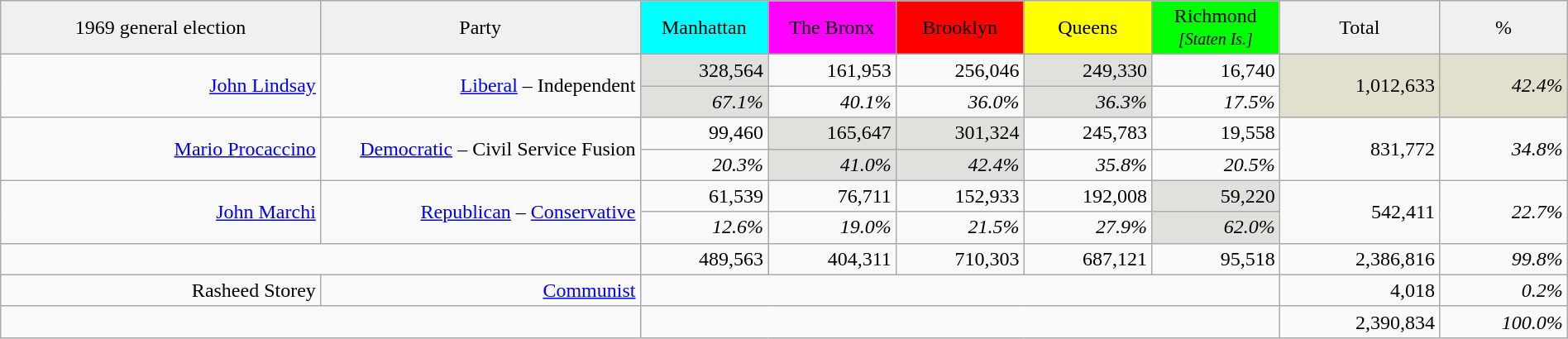<table class="wikitable" style="width:100%; text-align:right;">
<tr style="text-align:center;">
<td style="width:20%; background:#f0f0f0;">1969 general election</td>
<td style="width:20%; background:#f0f0f0;">Party</td>
<td style="width:8%; background:aqua;">Manhattan</td>
<td style="width:8%; background:magenta;">The Bronx</td>
<td style="width:8%; background:red;">Brooklyn</td>
<td style="width:8%; background:yellow;">Queens</td>
<td style="width:8%; background:lime;">Richmond <small><em>[Staten Is.]</em></small></td>
<td style="width:10%; background:#f0f0f0;">Total</td>
<td style="width:8%; background:#f0f0f0;">%</td>
</tr>
<tr>
<td rowspan="2"><a href='#'>John Lindsay</a></td>
<td rowspan="2"><a href='#'>Liberal</a> – Independent</td>
<td style="background:#e0e0dd;">328,564</td>
<td>161,953</td>
<td>256,046</td>
<td style="background:#e0e0dd;">249,330</td>
<td>16,740</td>
<td style="background:#e0e0cc;" rowspan="2">1,012,633</td>
<td style="background:#e0e0cc;" rowspan="2"><em>42.4%</em></td>
</tr>
<tr>
<td style="background:#e0e0dd;"><em>67.1%</em></td>
<td><em>40.1%</em></td>
<td><em>36.0%</em></td>
<td style="background:#e0e0dd;"><em>36.3%</em></td>
<td><em>17.5%</em></td>
</tr>
<tr>
<td rowspan="2"><a href='#'>Mario Procaccino</a></td>
<td rowspan="2"><a href='#'>Democratic</a> – Civil Service Fusion</td>
<td>99,460</td>
<td style="background:#e0e0dd;">165,647</td>
<td style="background:#e0e0dd;">301,324</td>
<td>245,783</td>
<td>19,558</td>
<td rowspan="2">831,772</td>
<td rowspan="2"><em>34.8%</em></td>
</tr>
<tr>
<td><em>20.3%</em></td>
<td style="background:#e0e0dd;"><em>41.0%</em></td>
<td style="background:#e0e0dd;"><em>42.4%</em></td>
<td><em>35.8%</em></td>
<td><em>20.5%</em></td>
</tr>
<tr>
<td rowspan="2"><a href='#'>John Marchi</a></td>
<td rowspan="2"><a href='#'>Republican</a> – <a href='#'>Conservative</a></td>
<td>61,539</td>
<td>76,711</td>
<td>152,933</td>
<td>192,008</td>
<td style="background:#e0e0dd;">59,220</td>
<td rowspan="2">542,411</td>
<td rowspan="2"><em>22.7%</em></td>
</tr>
<tr>
<td><em>12.6%</em></td>
<td><em>19.0%</em></td>
<td><em>21.5%</em></td>
<td><em>27.9%</em></td>
<td style="background:#e0e0dd;"><em>62.0%</em></td>
</tr>
<tr>
<td colspan="2"></td>
<td>489,563</td>
<td>404,311</td>
<td>710,303</td>
<td>687,121</td>
<td>95,518</td>
<td>2,386,816</td>
<td><em>99.8%</em></td>
</tr>
<tr>
<td>Rasheed Storey</td>
<td><a href='#'>Communist</a></td>
<td colspan="5"></td>
<td>4,018</td>
<td><em>0.2%</em></td>
</tr>
<tr>
<td colspan="2"></td>
<td colspan="5"></td>
<td>2,390,834</td>
<td><em>100.0%</em></td>
</tr>
</table>
